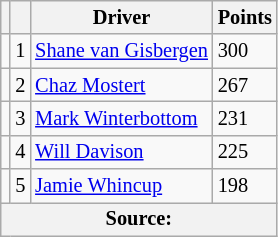<table class="wikitable" style="font-size: 85%;">
<tr>
<th scope="col"></th>
<th scope="col"></th>
<th scope="col">Driver</th>
<th scope="col">Points</th>
</tr>
<tr>
<td align="left"></td>
<td align="center">1</td>
<td> <a href='#'>Shane van Gisbergen</a></td>
<td align="left">300</td>
</tr>
<tr>
<td align="left"></td>
<td align="center">2</td>
<td> <a href='#'>Chaz Mostert</a></td>
<td align="left">267</td>
</tr>
<tr>
<td align="left"></td>
<td align="center">3</td>
<td> <a href='#'>Mark Winterbottom</a></td>
<td align="left">231</td>
</tr>
<tr>
<td align="left"></td>
<td align="center">4</td>
<td> <a href='#'>Will Davison</a></td>
<td align="left">225</td>
</tr>
<tr>
<td align="left"></td>
<td align="center">5</td>
<td> <a href='#'>Jamie Whincup</a></td>
<td align="left">198</td>
</tr>
<tr>
<th colspan=4>Source:</th>
</tr>
</table>
